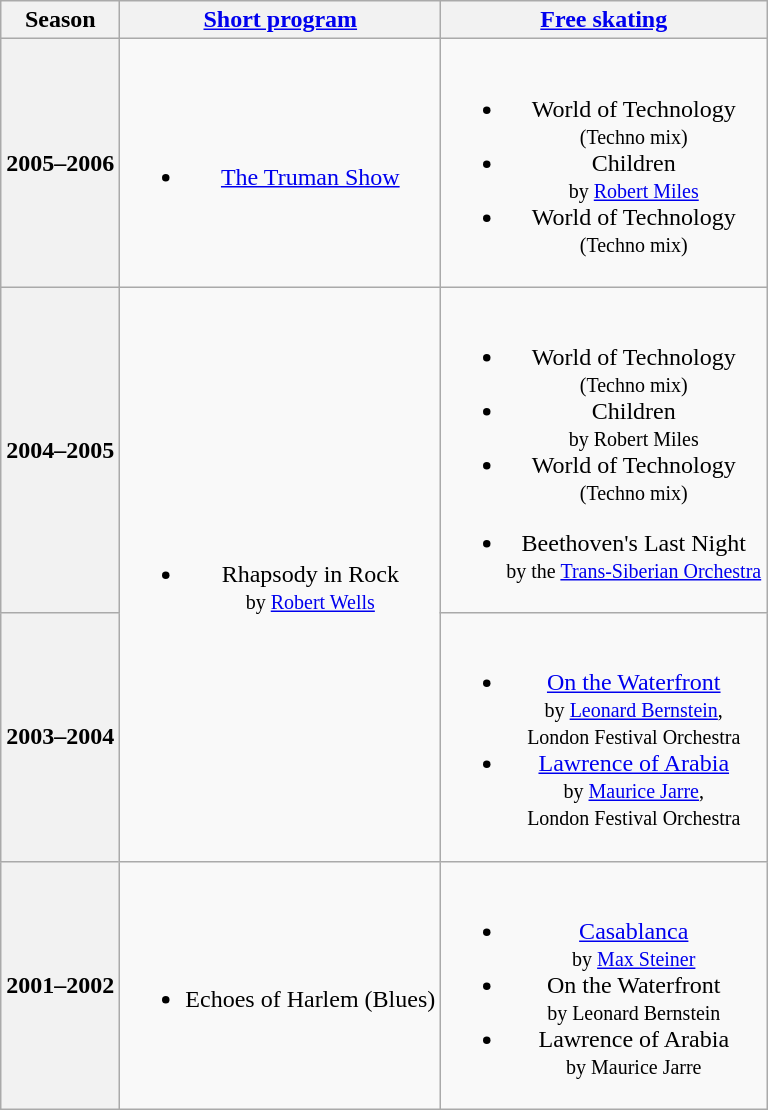<table class="wikitable" style="text-align:center">
<tr>
<th>Season</th>
<th><a href='#'>Short program</a></th>
<th><a href='#'>Free skating</a></th>
</tr>
<tr>
<th>2005–2006<br></th>
<td><br><ul><li><a href='#'>The Truman Show</a></li></ul></td>
<td><br><ul><li>World of Technology <br><small> (Techno mix) </small></li><li>Children <br><small> by <a href='#'>Robert Miles</a> </small></li><li>World of Technology <br><small> (Techno mix) </small></li></ul></td>
</tr>
<tr>
<th>2004–2005<br></th>
<td rowspan=2><br><ul><li>Rhapsody in Rock <br><small> by <a href='#'>Robert Wells</a> </small></li></ul></td>
<td><br><ul><li>World of Technology <br><small> (Techno mix) </small></li><li>Children <br><small> by Robert Miles </small></li><li>World of Technology <br><small> (Techno mix) </small></li></ul><ul><li>Beethoven's Last Night <br><small> by the <a href='#'>Trans-Siberian Orchestra</a> </small></li></ul></td>
</tr>
<tr>
<th>2003–2004<br></th>
<td><br><ul><li><a href='#'>On the Waterfront</a> <br><small> by <a href='#'>Leonard Bernstein</a>,<br>London Festival Orchestra </small></li><li><a href='#'>Lawrence of Arabia</a> <br><small> by <a href='#'>Maurice Jarre</a>,<br>London Festival Orchestra </small></li></ul></td>
</tr>
<tr>
<th>2001–2002<br></th>
<td><br><ul><li>Echoes of Harlem (Blues)</li></ul></td>
<td><br><ul><li><a href='#'>Casablanca</a> <br><small> by <a href='#'>Max Steiner</a> </small></li><li>On the Waterfront <br><small> by Leonard Bernstein </small></li><li>Lawrence of Arabia <br><small> by Maurice Jarre </small></li></ul></td>
</tr>
</table>
